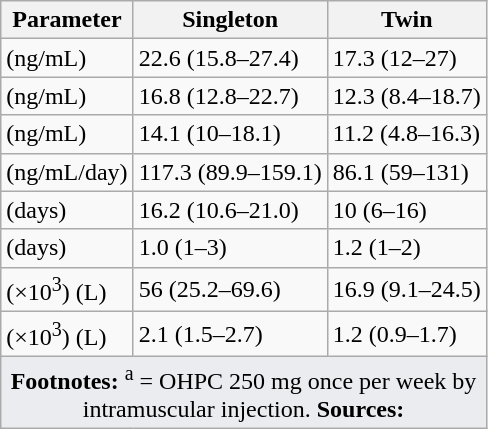<table class="wikitable floatright">
<tr>
<th>Parameter</th>
<th>Singleton</th>
<th>Twin</th>
</tr>
<tr>
<td><a href='#'></a> (ng/mL)</td>
<td>22.6 (15.8–27.4)</td>
<td>17.3 (12–27)</td>
</tr>
<tr>
<td><a href='#'></a> (ng/mL)</td>
<td>16.8 (12.8–22.7)</td>
<td>12.3 (8.4–18.7)</td>
</tr>
<tr>
<td><a href='#'></a> (ng/mL)</td>
<td>14.1 (10–18.1)</td>
<td>11.2 (4.8–16.3)</td>
</tr>
<tr>
<td><a href='#'></a> (ng/mL/day)</td>
<td>117.3 (89.9–159.1)</td>
<td>86.1 (59–131)</td>
</tr>
<tr>
<td><a href='#'></a> (days)</td>
<td>16.2 (10.6–21.0)</td>
<td>10 (6–16)</td>
</tr>
<tr>
<td><a href='#'></a> (days)</td>
<td>1.0 (1–3)</td>
<td>1.2 (1–2)</td>
</tr>
<tr>
<td><a href='#'></a> (×10<sup>3</sup>) (L)</td>
<td>56 (25.2–69.6)</td>
<td>16.9 (9.1–24.5)</td>
</tr>
<tr>
<td><a href='#'></a> (×10<sup>3</sup>) (L)</td>
<td>2.1 (1.5–2.7)</td>
<td>1.2 (0.9–1.7)</td>
</tr>
<tr class="sortbottom">
<td colspan="3" style="width: 1px; background-color:#eaecf0; text-align: center;"><strong>Footnotes:</strong> <sup>a</sup> = OHPC 250 mg once per week by intramuscular injection. <strong>Sources:</strong> </td>
</tr>
</table>
